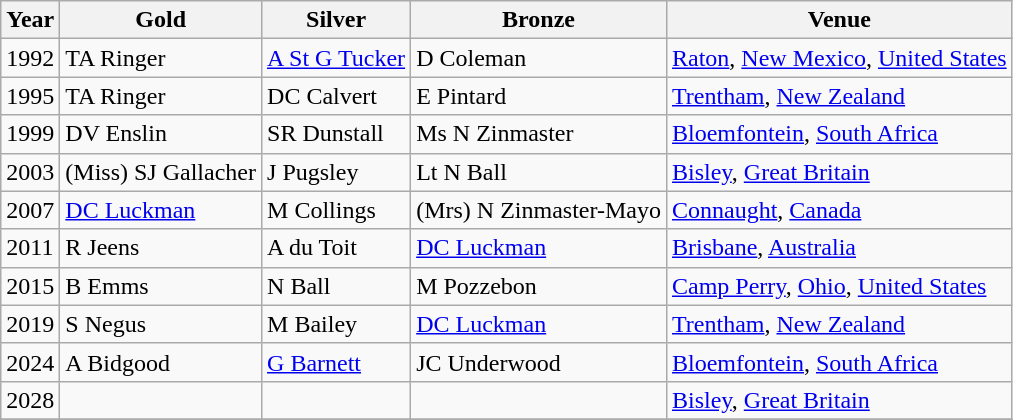<table class="wikitable sortable" style="text-align: left;">
<tr>
<th>Year</th>
<th> Gold</th>
<th> Silver</th>
<th> Bronze</th>
<th>Venue</th>
</tr>
<tr>
<td>1992</td>
<td> TA Ringer</td>
<td> <a href='#'>A St G Tucker</a></td>
<td> D Coleman</td>
<td><a href='#'>Raton</a>, <a href='#'>New Mexico</a>, <a href='#'>United States</a></td>
</tr>
<tr>
<td>1995</td>
<td> TA Ringer</td>
<td> DC Calvert</td>
<td> E Pintard</td>
<td><a href='#'>Trentham</a>, <a href='#'>New Zealand</a></td>
</tr>
<tr>
<td>1999</td>
<td> DV Enslin</td>
<td> SR Dunstall</td>
<td> Ms N Zinmaster</td>
<td><a href='#'>Bloemfontein</a>, <a href='#'>South Africa</a></td>
</tr>
<tr>
<td>2003</td>
<td> (Miss) SJ Gallacher</td>
<td> J Pugsley</td>
<td> Lt N Ball</td>
<td><a href='#'>Bisley</a>, <a href='#'>Great Britain</a></td>
</tr>
<tr>
<td>2007</td>
<td> <a href='#'>DC Luckman</a></td>
<td> M Collings</td>
<td> (Mrs) N Zinmaster-Mayo</td>
<td><a href='#'>Connaught</a>, <a href='#'>Canada</a></td>
</tr>
<tr>
<td>2011</td>
<td> R Jeens</td>
<td> A du Toit</td>
<td> <a href='#'>DC Luckman</a></td>
<td><a href='#'>Brisbane</a>, <a href='#'>Australia</a></td>
</tr>
<tr>
<td>2015</td>
<td> B Emms</td>
<td> N Ball</td>
<td> M Pozzebon</td>
<td><a href='#'>Camp Perry</a>, <a href='#'>Ohio</a>, <a href='#'>United States</a></td>
</tr>
<tr>
<td>2019</td>
<td> S Negus</td>
<td> M Bailey</td>
<td> <a href='#'>DC Luckman</a></td>
<td><a href='#'>Trentham</a>, <a href='#'>New Zealand</a></td>
</tr>
<tr>
<td>2024</td>
<td> A Bidgood</td>
<td> <a href='#'>G Barnett</a></td>
<td> JC Underwood</td>
<td><a href='#'>Bloemfontein</a>, <a href='#'>South Africa</a></td>
</tr>
<tr>
<td>2028</td>
<td></td>
<td></td>
<td></td>
<td><a href='#'>Bisley</a>, <a href='#'>Great Britain</a></td>
</tr>
<tr>
</tr>
</table>
